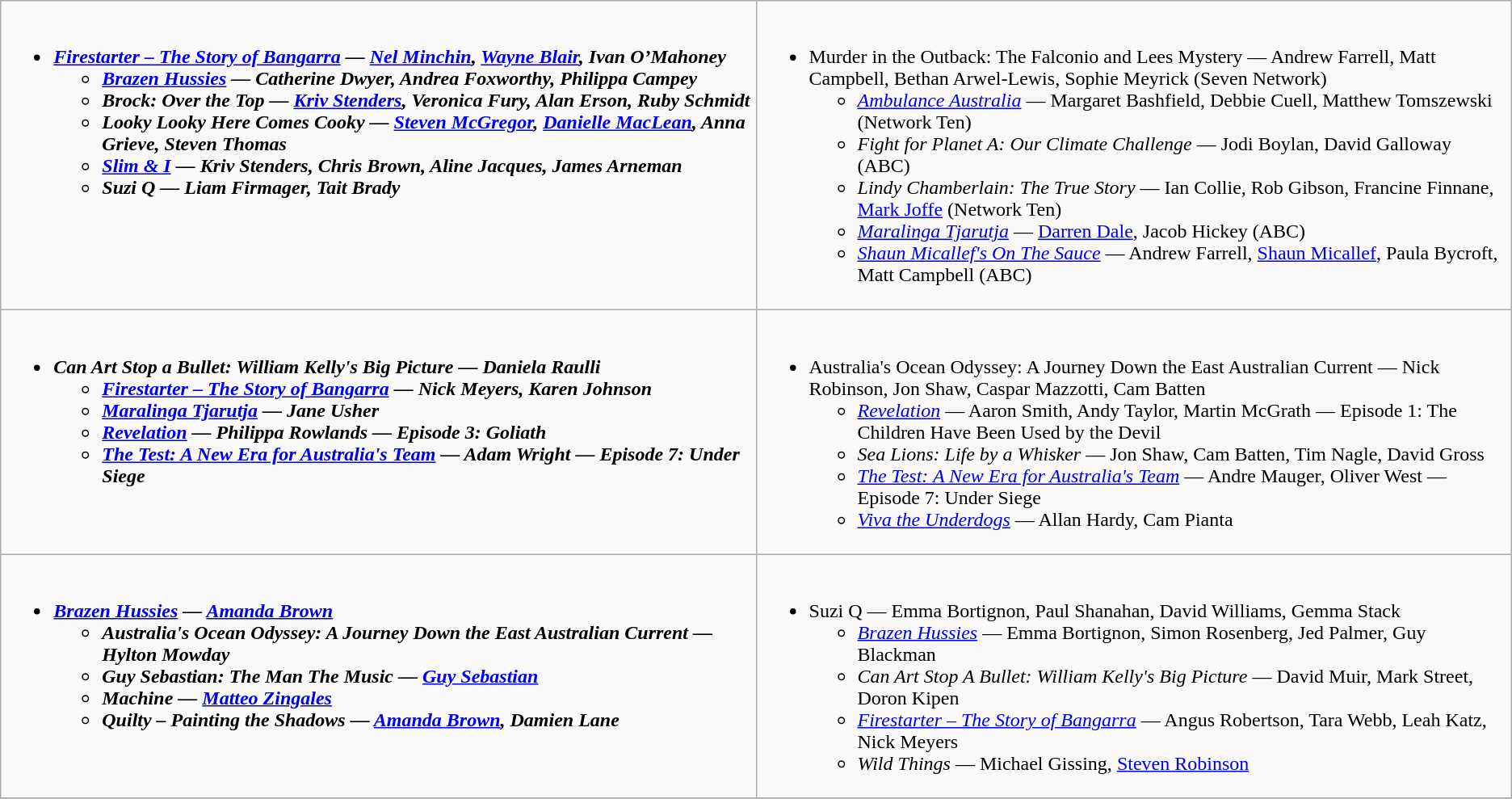<table class="wikitable">
<tr>
<td valign="top" width="50%"><br><ul><li><strong><em><a href='#'>Firestarter – The Story of Bangarra</a><em> — <a href='#'>Nel Minchin</a>, <a href='#'>Wayne Blair</a>, Ivan O’Mahoney<strong><ul><li></em><a href='#'>Brazen Hussies</a><em> — Catherine Dwyer, Andrea Foxworthy, Philippa Campey</li><li></em>Brock: Over the Top<em> — <a href='#'>Kriv Stenders</a>, Veronica Fury, Alan Erson, Ruby Schmidt</li><li></em>Looky Looky Here Comes Cooky<em> — <a href='#'>Steven McGregor</a>, <a href='#'>Danielle MacLean</a>, Anna Grieve, Steven Thomas</li><li></em><a href='#'>Slim & I</a><em> — Kriv Stenders, Chris Brown, Aline Jacques, James Arneman</li><li></em>Suzi Q<em> — Liam Firmager, Tait Brady</li></ul></li></ul></td>
<td valign="top" width="50%"><br><ul><li></em></strong>Murder in the Outback: The Falconio and Lees Mystery</em> — Andrew Farrell, Matt Campbell, Bethan Arwel-Lewis, Sophie Meyrick (Seven Network)</strong><ul><li><em><a href='#'>Ambulance Australia</a></em> — Margaret Bashfield, Debbie Cuell, Matthew Tomszewski (Network Ten)</li><li><em>Fight for Planet A: Our Climate Challenge</em> — Jodi Boylan, David Galloway (ABC)</li><li><em>Lindy Chamberlain: The True Story</em> — Ian Collie, Rob Gibson, Francine Finnane, <a href='#'>Mark Joffe</a> (Network Ten)</li><li><em><a href='#'>Maralinga Tjarutja</a></em> — <a href='#'>Darren Dale</a>, Jacob Hickey (ABC)</li><li><em><a href='#'>Shaun Micallef's On The Sauce</a></em> — Andrew Farrell, <a href='#'>Shaun Micallef</a>, Paula Bycroft, Matt Campbell (ABC)</li></ul></li></ul></td>
</tr>
<tr>
<td valign="top" width="50%"><br><ul><li><strong><em>Can Art Stop a Bullet: William Kelly's Big Picture<em> — Daniela Raulli<strong><ul><li></em><a href='#'>Firestarter – The Story of Bangarra</a><em> — Nick Meyers, Karen Johnson</li><li></em><a href='#'>Maralinga Tjarutja</a><em> — Jane Usher</li><li></em><a href='#'>Revelation</a><em> — Philippa Rowlands — Episode 3: Goliath</li><li></em><a href='#'>The Test: A New Era for Australia's Team</a><em> — Adam Wright — Episode 7: Under Siege</li></ul></li></ul></td>
<td valign="top" width="50%"><br><ul><li></em></strong>Australia's Ocean Odyssey: A Journey Down the East Australian Current</em> — Nick Robinson, Jon Shaw, Caspar Mazzotti, Cam Batten</strong><ul><li><em><a href='#'>Revelation</a></em> — Aaron Smith, Andy Taylor, Martin McGrath — Episode 1: The Children Have Been Used by the Devil</li><li><em>Sea Lions: Life by a Whisker</em> — Jon Shaw, Cam Batten, Tim Nagle, David Gross</li><li><em><a href='#'>The Test: A New Era for Australia's Team</a></em> — Andre Mauger, Oliver West — Episode 7: Under Siege</li><li><em><a href='#'>Viva the Underdogs</a></em> — Allan Hardy, Cam Pianta</li></ul></li></ul></td>
</tr>
<tr>
<td valign="top" width="50%"><br><ul><li><strong><em><a href='#'>Brazen Hussies</a><em> — <a href='#'>Amanda Brown</a><strong><ul><li></em>Australia's Ocean Odyssey: A Journey Down the East Australian Current<em> — Hylton Mowday</li><li></em>Guy Sebastian: The Man The Music<em> — <a href='#'>Guy Sebastian</a></li><li></em>Machine<em> — <a href='#'>Matteo Zingales</a></li><li></em>Quilty – Painting the Shadows<em> — <a href='#'>Amanda Brown</a>, Damien Lane</li></ul></li></ul></td>
<td valign="top" width="50%"><br><ul><li></em></strong>Suzi Q</em> — Emma Bortignon, Paul Shanahan, David Williams, Gemma Stack</strong><ul><li><em><a href='#'>Brazen Hussies</a></em> — Emma Bortignon, Simon Rosenberg, Jed Palmer, Guy Blackman</li><li><em>Can Art Stop A Bullet: William Kelly's Big Picture</em> — David Muir, Mark Street, Doron Kipen</li><li><em><a href='#'>Firestarter – The Story of Bangarra</a></em> — Angus Robertson, Tara Webb, Leah Katz, Nick Meyers</li><li><em>Wild Things</em> — Michael Gissing, <a href='#'>Steven Robinson</a></li></ul></li></ul></td>
</tr>
<tr>
</tr>
</table>
